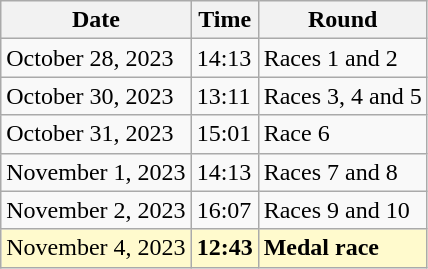<table class="wikitable">
<tr>
<th>Date</th>
<th>Time</th>
<th>Round</th>
</tr>
<tr>
<td>October 28, 2023</td>
<td>14:13</td>
<td>Races 1 and 2</td>
</tr>
<tr>
<td>October 30, 2023</td>
<td>13:11</td>
<td>Races 3, 4 and 5</td>
</tr>
<tr>
<td>October 31, 2023</td>
<td>15:01</td>
<td>Race 6</td>
</tr>
<tr>
<td>November 1, 2023</td>
<td>14:13</td>
<td>Races 7 and 8</td>
</tr>
<tr>
<td>November 2, 2023</td>
<td>16:07</td>
<td>Races 9 and 10</td>
</tr>
<tr style=background:lemonchiffon>
<td>November 4, 2023</td>
<td><strong>12:43</strong></td>
<td><strong>Medal race</strong></td>
</tr>
</table>
